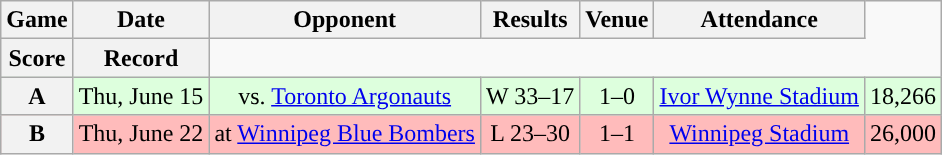<table class="wikitable" style="text-align:center">
<tr>
<th>Game</th>
<th>Date</th>
<th>Opponent</th>
<th>Results</th>
<th>Venue</th>
<th>Attendance</th>
</tr>
<tr>
<th>Score</th>
<th>Record</th>
</tr>
<tr style="background:#ddffdd">
<th>A</th>
<td>Thu, June 15</td>
<td>vs. <a href='#'>Toronto Argonauts</a></td>
<td>W 33–17</td>
<td>1–0</td>
<td><a href='#'>Ivor Wynne Stadium</a></td>
<td>18,266</td>
</tr>
<tr style="background:#ffbbbb">
<th>B</th>
<td>Thu, June 22</td>
<td>at <a href='#'>Winnipeg Blue Bombers</a></td>
<td>L 23–30</td>
<td>1–1</td>
<td><a href='#'>Winnipeg Stadium</a></td>
<td>26,000</td>
</tr>
</table>
